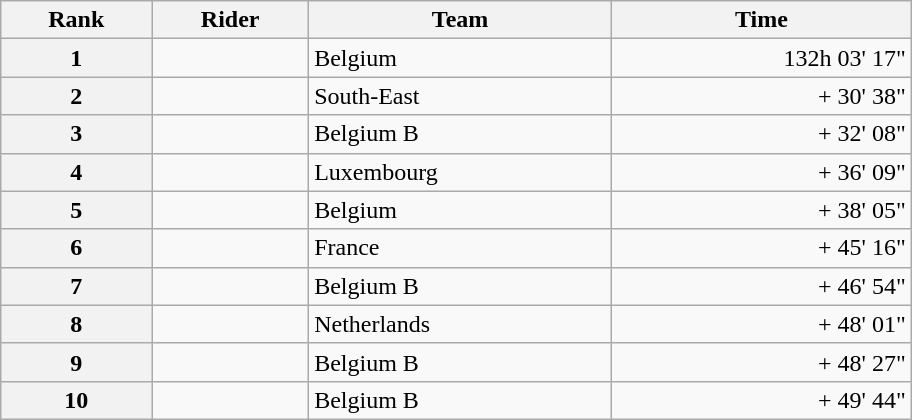<table class="wikitable" style="width:38em; margin-bottom:0;">
<tr>
<th scope="col">Rank</th>
<th scope="col">Rider</th>
<th scope="col">Team</th>
<th scope="col">Time</th>
</tr>
<tr>
<th scope="row">1</th>
<td></td>
<td>Belgium</td>
<td style="text-align:right;">132h 03' 17"</td>
</tr>
<tr>
<th scope="row">2</th>
<td></td>
<td>South-East</td>
<td style="text-align:right;">+ 30' 38"</td>
</tr>
<tr>
<th scope="row">3</th>
<td></td>
<td>Belgium B</td>
<td style="text-align:right;">+ 32' 08"</td>
</tr>
<tr>
<th scope="row">4</th>
<td></td>
<td>Luxembourg</td>
<td style="text-align:right;">+ 36' 09"</td>
</tr>
<tr>
<th scope="row">5</th>
<td></td>
<td>Belgium</td>
<td style="text-align:right;">+ 38' 05"</td>
</tr>
<tr>
<th scope="row">6</th>
<td></td>
<td>France</td>
<td style="text-align:right;">+ 45' 16"</td>
</tr>
<tr>
<th scope="row">7</th>
<td></td>
<td>Belgium B</td>
<td style="text-align:right;">+ 46' 54"</td>
</tr>
<tr>
<th scope="row">8</th>
<td></td>
<td>Netherlands</td>
<td style="text-align:right;">+ 48' 01"</td>
</tr>
<tr>
<th scope="row">9</th>
<td></td>
<td>Belgium B</td>
<td style="text-align:right;">+ 48' 27"</td>
</tr>
<tr>
<th scope="row">10</th>
<td></td>
<td>Belgium B</td>
<td style="text-align:right;">+ 49' 44"</td>
</tr>
</table>
